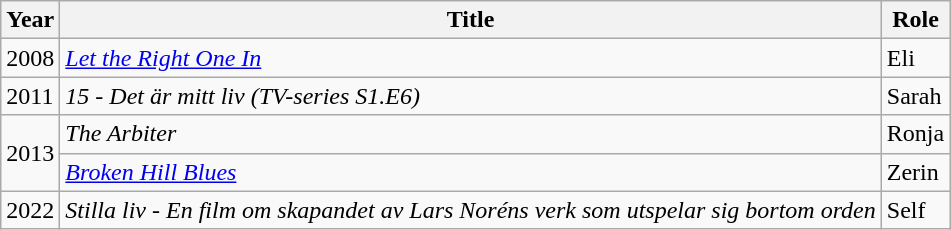<table class="wikitable">
<tr>
<th>Year</th>
<th>Title</th>
<th>Role</th>
</tr>
<tr>
<td>2008</td>
<td><em><a href='#'>Let the Right One In</a></em></td>
<td>Eli</td>
</tr>
<tr>
<td>2011</td>
<td><em>15 - Det är mitt liv (TV-series S1.E6)</em></td>
<td>Sarah</td>
</tr>
<tr>
<td rowspan="2">2013</td>
<td><em>The Arbiter</em></td>
<td>Ronja</td>
</tr>
<tr>
<td><em><a href='#'>Broken Hill Blues</a></em></td>
<td>Zerin</td>
</tr>
<tr>
<td>2022</td>
<td><em>Stilla liv - En film om skapandet av Lars Noréns verk som utspelar sig bortom orden</em></td>
<td>Self</td>
</tr>
</table>
